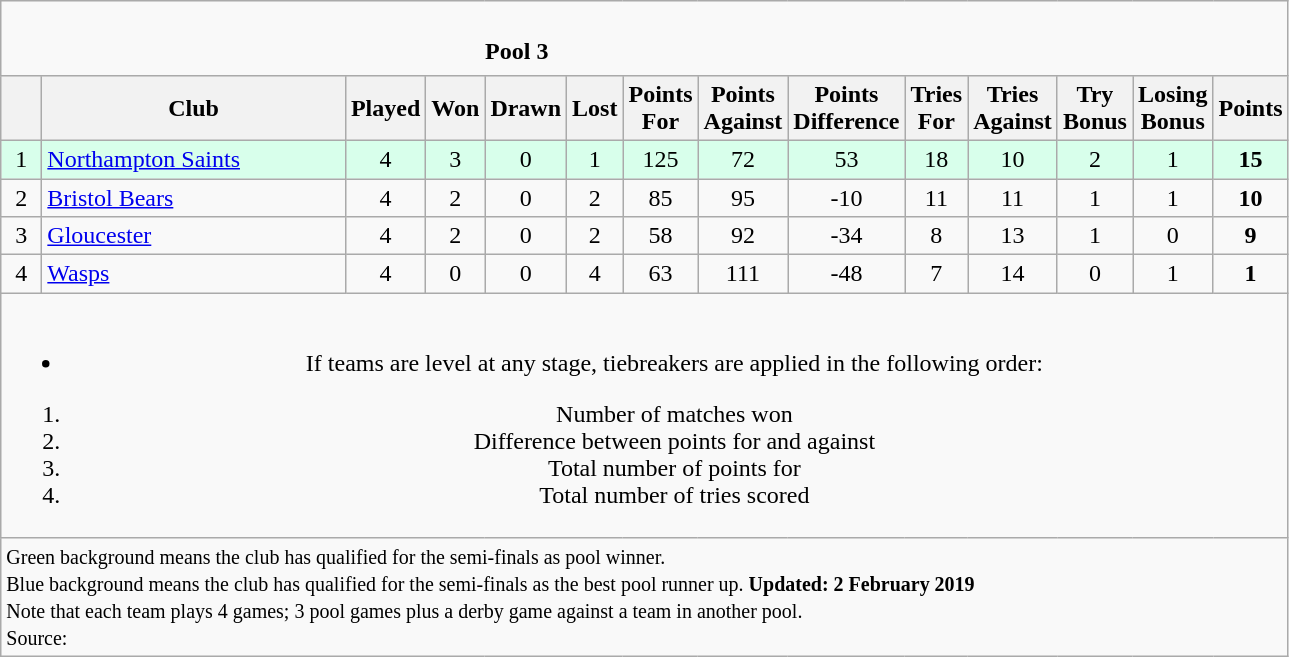<table class="wikitable" style="text-align: center;">
<tr>
<td colspan="15" cellpadding="0" cellspacing="0"><br><table border="0" width="80%" cellpadding="0" cellspacing="0">
<tr>
<td width=20% style="border:0px"></td>
<td style="border:0px"><strong>Pool 3</strong></td>
<td width=20% style="border:0px" align=right></td>
</tr>
</table>
</td>
</tr>
<tr>
<th bgcolor="#efefef" width="20"></th>
<th bgcolor="#efefef" width="195">Club</th>
<th bgcolor="#efefef" width="20">Played</th>
<th bgcolor="#efefef" width="20">Won</th>
<th bgcolor="#efefef" width="20">Drawn</th>
<th bgcolor="#efefef" width="20">Lost</th>
<th bgcolor="#efefef" width="20">Points For</th>
<th bgcolor="#efefef" width="20">Points Against</th>
<th bgcolor="#efefef" width="20">Points Difference</th>
<th bgcolor="#efefef" width="20">Tries For</th>
<th bgcolor="#efefef" width="20">Tries Against</th>
<th bgcolor="#efefef" width="20">Try Bonus</th>
<th bgcolor="#efefef" width="20">Losing Bonus</th>
<th bgcolor="#efefef" width="20">Points</th>
</tr>
<tr bgcolor=#d8ffeb align=center>
<td>1</td>
<td style="text-align:left;"><a href='#'>Northampton Saints</a></td>
<td>4</td>
<td>3</td>
<td>0</td>
<td>1</td>
<td>125</td>
<td>72</td>
<td>53</td>
<td>18</td>
<td>10</td>
<td>2</td>
<td>1</td>
<td><strong>15</strong></td>
</tr>
<tr>
<td>2</td>
<td style="text-align:left;"><a href='#'>Bristol Bears</a></td>
<td>4</td>
<td>2</td>
<td>0</td>
<td>2</td>
<td>85</td>
<td>95</td>
<td>-10</td>
<td>11</td>
<td>11</td>
<td>1</td>
<td>1</td>
<td><strong>10</strong></td>
</tr>
<tr>
<td>3</td>
<td style="text-align:left;"><a href='#'>Gloucester</a></td>
<td>4</td>
<td>2</td>
<td>0</td>
<td>2</td>
<td>58</td>
<td>92</td>
<td>-34</td>
<td>8</td>
<td>13</td>
<td>1</td>
<td>0</td>
<td><strong>9</strong></td>
</tr>
<tr>
<td>4</td>
<td style="text-align:left;"><a href='#'>Wasps</a></td>
<td>4</td>
<td>0</td>
<td>0</td>
<td>4</td>
<td>63</td>
<td>111</td>
<td>-48</td>
<td>7</td>
<td>14</td>
<td>0</td>
<td>1</td>
<td><strong>1</strong></td>
</tr>
<tr>
<td colspan="15"><br><ul><li>If teams are level at any stage, tiebreakers are applied in the following order:</li></ul><ol><li>Number of matches won</li><li>Difference between points for and against</li><li>Total number of points for</li><li>Total number of tries scored</li></ol></td>
</tr>
<tr | style="text-align:left;" |>
<td colspan="15" style="border:0px"><small><span>Green background</span> means the club has qualified for the semi-finals as pool winner.<br><span>Blue background</span> means the club has qualified for the semi-finals as the best pool runner up. <strong>Updated: 2 February 2019</strong><br>Note that each team plays 4 games; 3 pool games plus a derby game against a team in another pool.<br>Source: </small></td>
</tr>
</table>
